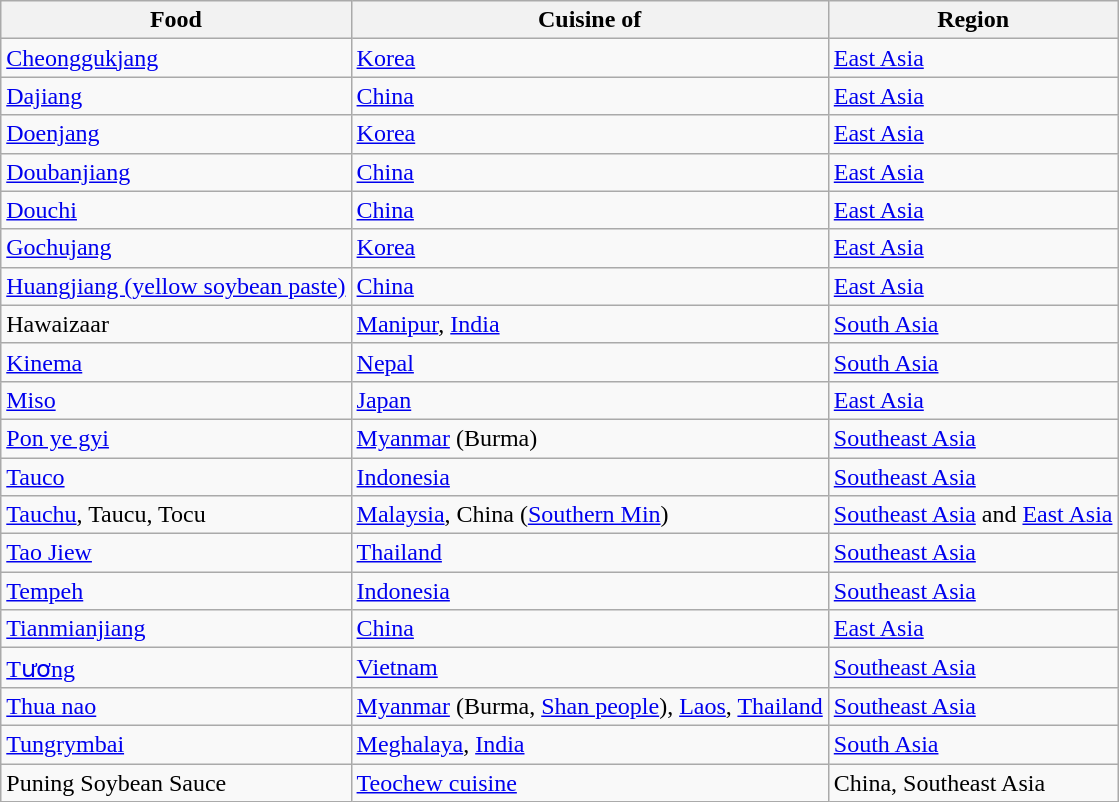<table class="wikitable sortable">
<tr>
<th>Food</th>
<th>Cuisine of</th>
<th>Region</th>
</tr>
<tr>
<td><a href='#'>Cheonggukjang</a></td>
<td><a href='#'>Korea</a></td>
<td><a href='#'>East Asia</a></td>
</tr>
<tr>
<td><a href='#'>Dajiang</a></td>
<td><a href='#'>China</a></td>
<td><a href='#'>East Asia</a></td>
</tr>
<tr>
<td><a href='#'>Doenjang</a></td>
<td><a href='#'>Korea</a></td>
<td><a href='#'>East Asia</a></td>
</tr>
<tr>
<td><a href='#'>Doubanjiang</a></td>
<td><a href='#'>China</a></td>
<td><a href='#'>East Asia</a></td>
</tr>
<tr>
<td><a href='#'>Douchi</a></td>
<td><a href='#'>China</a></td>
<td><a href='#'>East Asia</a></td>
</tr>
<tr>
<td><a href='#'>Gochujang</a></td>
<td><a href='#'>Korea</a></td>
<td><a href='#'>East Asia</a></td>
</tr>
<tr>
<td><a href='#'>Huangjiang (yellow soybean paste)</a></td>
<td><a href='#'>China</a></td>
<td><a href='#'>East Asia</a></td>
</tr>
<tr>
<td>Hawaizaar</td>
<td><a href='#'>Manipur</a>, <a href='#'>India</a></td>
<td><a href='#'>South Asia</a></td>
</tr>
<tr>
<td><a href='#'>Kinema</a></td>
<td><a href='#'>Nepal</a></td>
<td><a href='#'>South Asia</a></td>
</tr>
<tr>
<td><a href='#'>Miso</a></td>
<td><a href='#'>Japan</a></td>
<td><a href='#'>East Asia</a></td>
</tr>
<tr>
<td><a href='#'>Pon ye gyi</a></td>
<td><a href='#'>Myanmar</a> (Burma)</td>
<td><a href='#'>Southeast Asia</a></td>
</tr>
<tr>
<td><a href='#'>Tauco</a></td>
<td><a href='#'>Indonesia</a></td>
<td><a href='#'>Southeast Asia</a></td>
</tr>
<tr>
<td><a href='#'>Tauchu</a>, Taucu, Tocu</td>
<td><a href='#'>Malaysia</a>, China (<a href='#'>Southern Min</a>)</td>
<td><a href='#'>Southeast Asia</a> and <a href='#'>East Asia</a></td>
</tr>
<tr>
<td><a href='#'>Tao Jiew</a></td>
<td><a href='#'>Thailand</a></td>
<td><a href='#'>Southeast Asia</a></td>
</tr>
<tr>
<td><a href='#'>Tempeh</a></td>
<td><a href='#'>Indonesia</a></td>
<td><a href='#'>Southeast Asia</a></td>
</tr>
<tr>
<td><a href='#'>Tianmianjiang</a></td>
<td><a href='#'>China</a></td>
<td><a href='#'>East Asia</a></td>
</tr>
<tr>
<td><a href='#'>Tương</a></td>
<td><a href='#'>Vietnam</a></td>
<td><a href='#'>Southeast Asia</a></td>
</tr>
<tr>
<td><a href='#'>Thua nao</a></td>
<td><a href='#'>Myanmar</a> (Burma, <a href='#'>Shan people</a>), <a href='#'>Laos</a>, <a href='#'>Thailand</a></td>
<td><a href='#'>Southeast Asia</a></td>
</tr>
<tr>
<td><a href='#'>Tungrymbai</a></td>
<td><a href='#'>Meghalaya</a>, <a href='#'>India</a></td>
<td><a href='#'>South Asia</a></td>
</tr>
<tr>
<td>Puning Soybean Sauce</td>
<td><a href='#'>Teochew cuisine</a></td>
<td>China, Southeast Asia</td>
</tr>
</table>
